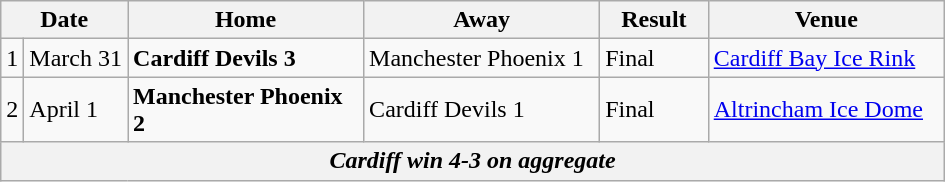<table class="wikitable">
<tr>
<th colspan=2 width=75>Date</th>
<th width=150>Home</th>
<th width=150>Away</th>
<th width=65>Result</th>
<th width=150>Venue</th>
</tr>
<tr>
<td>1</td>
<td>March 31</td>
<td><strong>Cardiff Devils 3</strong></td>
<td>Manchester Phoenix 1</td>
<td>Final</td>
<td><a href='#'>Cardiff Bay Ice Rink</a></td>
</tr>
<tr>
<td>2</td>
<td>April 1</td>
<td><strong>Manchester Phoenix 2</strong></td>
<td>Cardiff Devils 1</td>
<td>Final</td>
<td><a href='#'>Altrincham Ice Dome</a></td>
</tr>
<tr>
<th colspan=8><strong><em>Cardiff win 4-3 on aggregate</em></strong></th>
</tr>
</table>
